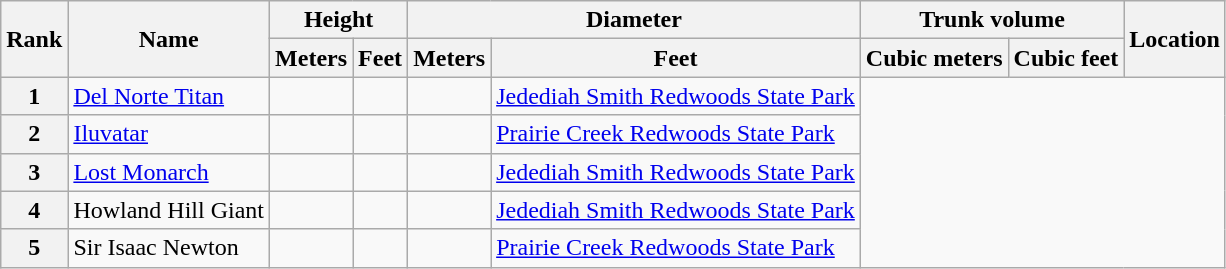<table class="wikitable sortable">
<tr>
<th rowspan=2>Rank</th>
<th rowspan=2>Name</th>
<th colspan=2>Height</th>
<th colspan=2>Diameter</th>
<th colspan=2>Trunk volume</th>
<th rowspan=2>Location</th>
</tr>
<tr>
<th>Meters</th>
<th>Feet</th>
<th>Meters</th>
<th>Feet</th>
<th>Cubic meters</th>
<th>Cubic feet</th>
</tr>
<tr>
<th>1</th>
<td><a href='#'>Del Norte Titan</a></td>
<td></td>
<td></td>
<td></td>
<td><a href='#'>Jedediah Smith Redwoods State Park</a></td>
</tr>
<tr>
<th>2</th>
<td><a href='#'>Iluvatar</a></td>
<td></td>
<td></td>
<td></td>
<td><a href='#'>Prairie Creek Redwoods State Park</a></td>
</tr>
<tr>
<th>3</th>
<td><a href='#'>Lost Monarch</a></td>
<td></td>
<td></td>
<td></td>
<td><a href='#'>Jedediah Smith Redwoods State Park</a></td>
</tr>
<tr>
<th>4</th>
<td>Howland Hill Giant</td>
<td></td>
<td></td>
<td></td>
<td><a href='#'>Jedediah Smith Redwoods State Park</a></td>
</tr>
<tr>
<th>5</th>
<td>Sir Isaac Newton</td>
<td></td>
<td></td>
<td></td>
<td><a href='#'>Prairie Creek Redwoods State Park</a></td>
</tr>
</table>
